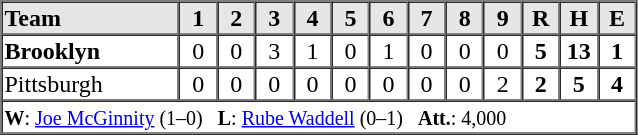<table border=1 cellspacing=0 width=425 style="margin-left:3em;">
<tr style="text-align:center; background-color:#e6e6e6;">
<th align=left width=28%>Team</th>
<th width=6%>1</th>
<th width=6%>2</th>
<th width=6%>3</th>
<th width=6%>4</th>
<th width=6%>5</th>
<th width=6%>6</th>
<th width=6%>7</th>
<th width=6%>8</th>
<th width=6%>9</th>
<th width=6%>R</th>
<th width=6%>H</th>
<th width=6%>E</th>
</tr>
<tr style="text-align:center;">
<td align=left><strong>Brooklyn</strong></td>
<td>0</td>
<td>0</td>
<td>3</td>
<td>1</td>
<td>0</td>
<td>1</td>
<td>0</td>
<td>0</td>
<td>0</td>
<td><strong>5</strong></td>
<td><strong>13</strong></td>
<td><strong>1</strong></td>
</tr>
<tr style="text-align:center;">
<td align=left>Pittsburgh</td>
<td>0</td>
<td>0</td>
<td>0</td>
<td>0</td>
<td>0</td>
<td>0</td>
<td>0</td>
<td>0</td>
<td>2</td>
<td><strong>2</strong></td>
<td><strong>5</strong></td>
<td><strong>4</strong></td>
</tr>
<tr style="text-align:left;">
<td colspan=13><small><strong>W</strong>: <a href='#'>Joe McGinnity</a> (1–0)   <strong>L</strong>: <a href='#'>Rube Waddell</a> (0–1)   <strong>Att.</strong>: 4,000</small></td>
</tr>
</table>
